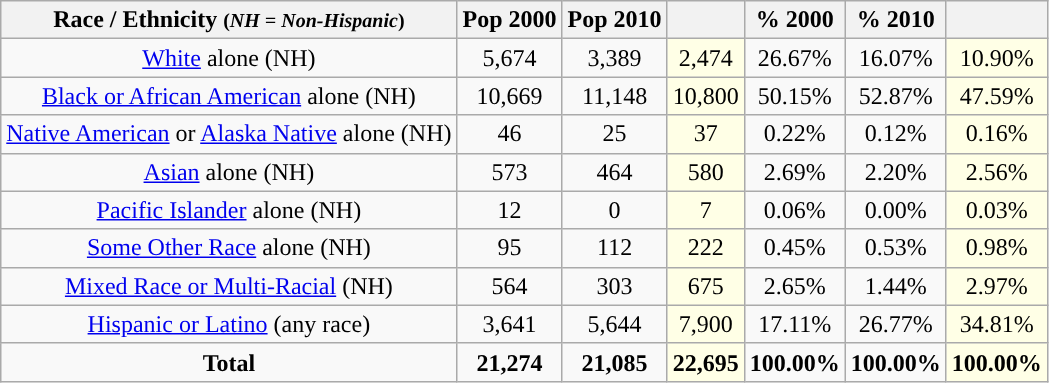<table class="wikitable" style="text-align:center;">
<tr>
<th>Race / Ethnicity <small>(<em>NH = Non-Hispanic</em>)</small></th>
<th>Pop 2000</th>
<th>Pop 2010</th>
<th></th>
<th>% 2000</th>
<th>% 2010</th>
<th></th>
</tr>
<tr>
<td><a href='#'>White</a> alone (NH)</td>
<td>5,674</td>
<td>3,389</td>
<td style='background: #ffffe6;'>2,474</td>
<td>26.67%</td>
<td>16.07%</td>
<td style='background: #ffffe6;'>10.90%</td>
</tr>
<tr>
<td><a href='#'>Black or African American</a> alone (NH)</td>
<td>10,669</td>
<td>11,148</td>
<td style='background: #ffffe6;'>10,800</td>
<td>50.15%</td>
<td>52.87%</td>
<td style='background: #ffffe6;'>47.59%</td>
</tr>
<tr>
<td><a href='#'>Native American</a> or <a href='#'>Alaska Native</a> alone (NH)</td>
<td>46</td>
<td>25</td>
<td style='background: #ffffe6;'>37</td>
<td>0.22%</td>
<td>0.12%</td>
<td style='background: #ffffe6;'>0.16%</td>
</tr>
<tr>
<td><a href='#'>Asian</a> alone (NH)</td>
<td>573</td>
<td>464</td>
<td style='background: #ffffe6;'>580</td>
<td>2.69%</td>
<td>2.20%</td>
<td style='background: #ffffe6;'>2.56%</td>
</tr>
<tr>
<td><a href='#'>Pacific Islander</a> alone (NH)</td>
<td>12</td>
<td>0</td>
<td style='background: #ffffe6;'>7</td>
<td>0.06%</td>
<td>0.00%</td>
<td style='background: #ffffe6;'>0.03%</td>
</tr>
<tr>
<td><a href='#'>Some Other Race</a> alone (NH)</td>
<td>95</td>
<td>112</td>
<td style='background: #ffffe6;'>222</td>
<td>0.45%</td>
<td>0.53%</td>
<td style='background: #ffffe6;'>0.98%</td>
</tr>
<tr>
<td><a href='#'>Mixed Race or Multi-Racial</a> (NH)</td>
<td>564</td>
<td>303</td>
<td style='background: #ffffe6;'>675</td>
<td>2.65%</td>
<td>1.44%</td>
<td style='background: #ffffe6;'>2.97%</td>
</tr>
<tr>
<td><a href='#'>Hispanic or Latino</a> (any race)</td>
<td>3,641</td>
<td>5,644</td>
<td style='background: #ffffe6;'>7,900</td>
<td>17.11%</td>
<td>26.77%</td>
<td style='background: #ffffe6;'>34.81%</td>
</tr>
<tr>
<td><strong>Total</strong></td>
<td><strong>21,274</strong></td>
<td><strong>21,085</strong></td>
<td style='background: #ffffe6;'><strong>22,695</strong></td>
<td><strong>100.00%</strong></td>
<td><strong>100.00%</strong></td>
<td style='background: #ffffe6;'><strong>100.00%</strong></td>
</tr>
</table>
